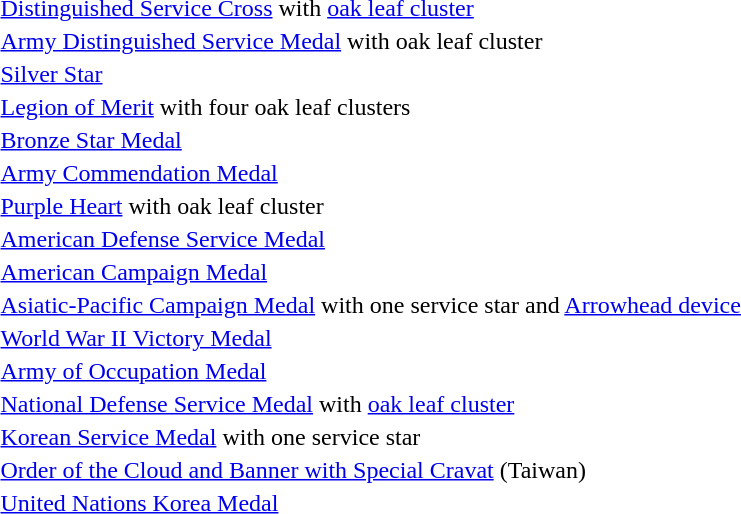<table>
<tr>
<td></td>
<td><a href='#'>Distinguished Service Cross</a> with <a href='#'>oak leaf cluster</a></td>
</tr>
<tr>
<td></td>
<td><a href='#'>Army Distinguished Service Medal</a> with oak leaf cluster</td>
</tr>
<tr>
<td></td>
<td><a href='#'>Silver Star</a></td>
</tr>
<tr>
<td></td>
<td><a href='#'>Legion of Merit</a> with four oak leaf clusters</td>
</tr>
<tr>
<td></td>
<td><a href='#'>Bronze Star Medal</a></td>
</tr>
<tr>
<td></td>
<td><a href='#'>Army Commendation Medal</a></td>
</tr>
<tr>
<td></td>
<td><a href='#'>Purple Heart</a> with oak leaf cluster</td>
</tr>
<tr>
<td></td>
<td><a href='#'>American Defense Service Medal</a></td>
</tr>
<tr>
<td></td>
<td><a href='#'>American Campaign Medal</a></td>
</tr>
<tr>
<td></td>
<td><a href='#'>Asiatic-Pacific Campaign Medal</a> with one service star and <a href='#'>Arrowhead device</a></td>
</tr>
<tr>
<td></td>
<td><a href='#'>World War II Victory Medal</a></td>
</tr>
<tr>
<td></td>
<td><a href='#'>Army of Occupation Medal</a></td>
</tr>
<tr>
<td></td>
<td><a href='#'>National Defense Service Medal</a> with <a href='#'>oak leaf cluster</a></td>
</tr>
<tr>
<td></td>
<td><a href='#'>Korean Service Medal</a> with one service star</td>
</tr>
<tr>
<td></td>
<td><a href='#'>Order of the Cloud and Banner with Special Cravat</a> (Taiwan)</td>
</tr>
<tr>
<td></td>
<td><a href='#'>United Nations Korea Medal</a></td>
</tr>
</table>
